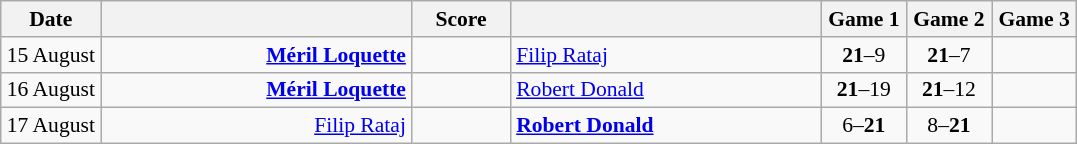<table class="wikitable" style="text-align: center; font-size:90% ">
<tr>
<th width="60">Date</th>
<th align="right" width="200"></th>
<th width="60">Score</th>
<th align="left" width="200"></th>
<th width="50">Game 1</th>
<th width="50">Game 2</th>
<th width="50">Game 3</th>
</tr>
<tr>
<td>15 August</td>
<td align="right"><strong><a href='#'>Méril Loquette</a> </strong></td>
<td align="center"></td>
<td align="left"> <a href='#'>Filip Rataj</a></td>
<td><strong>21</strong>–9</td>
<td><strong>21</strong>–7</td>
<td></td>
</tr>
<tr>
<td>16 August</td>
<td align="right"><strong><a href='#'>Méril Loquette</a> </strong></td>
<td align="center"></td>
<td align="left"> <a href='#'>Robert Donald</a></td>
<td><strong>21</strong>–19</td>
<td><strong>21</strong>–12</td>
<td></td>
</tr>
<tr>
<td>17 August</td>
<td align="right"><a href='#'>Filip Rataj</a> </td>
<td align="center"></td>
<td align="left"><strong> <a href='#'>Robert Donald</a></strong></td>
<td>6–<strong>21</strong></td>
<td>8–<strong>21</strong></td>
<td></td>
</tr>
</table>
